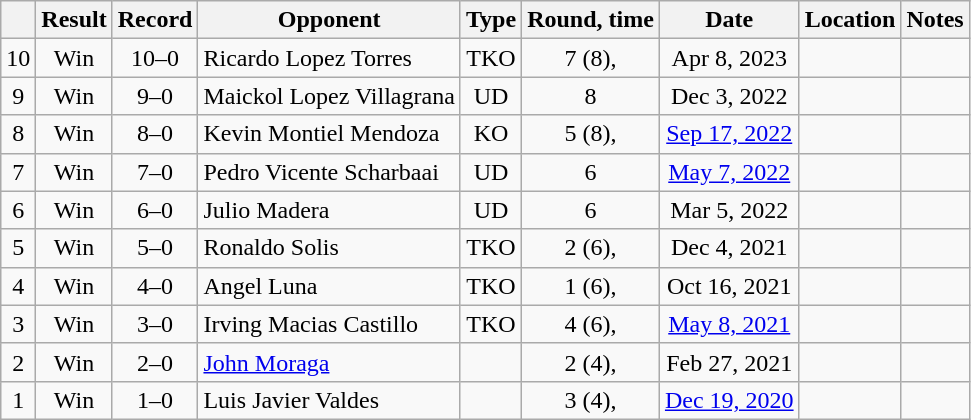<table class="wikitable" style="text-align:center">
<tr>
<th></th>
<th>Result</th>
<th>Record</th>
<th>Opponent</th>
<th>Type</th>
<th>Round, time</th>
<th>Date</th>
<th>Location</th>
<th>Notes</th>
</tr>
<tr>
<td>10</td>
<td>Win</td>
<td>10–0</td>
<td align=left>Ricardo Lopez Torres</td>
<td>TKO</td>
<td>7 (8), </td>
<td>Apr 8, 2023</td>
<td style="text-align:left;"></td>
<td></td>
</tr>
<tr>
<td>9</td>
<td>Win</td>
<td>9–0</td>
<td align=left>Maickol Lopez Villagrana</td>
<td>UD</td>
<td>8</td>
<td>Dec 3, 2022</td>
<td style="text-align:left;"></td>
</tr>
<tr>
<td>8</td>
<td>Win</td>
<td>8–0</td>
<td align=left>Kevin Montiel Mendoza</td>
<td>KO</td>
<td>5 (8), </td>
<td><a href='#'>Sep 17, 2022</a></td>
<td style="text-align:left;"></td>
<td></td>
</tr>
<tr>
<td>7</td>
<td>Win</td>
<td>7–0</td>
<td align=left>Pedro Vicente Scharbaai</td>
<td>UD</td>
<td>6</td>
<td><a href='#'>May 7, 2022</a></td>
<td style="text-align:left;"></td>
<td></td>
</tr>
<tr>
<td>6</td>
<td>Win</td>
<td>6–0</td>
<td align=left>Julio Madera</td>
<td>UD</td>
<td>6</td>
<td>Mar 5, 2022</td>
<td align=left></td>
<td></td>
</tr>
<tr>
<td>5</td>
<td>Win</td>
<td>5–0</td>
<td align=left>Ronaldo Solis</td>
<td>TKO</td>
<td>2 (6), </td>
<td>Dec 4, 2021</td>
<td align=left></td>
<td></td>
</tr>
<tr>
<td>4</td>
<td>Win</td>
<td>4–0</td>
<td align=left>Angel Luna</td>
<td>TKO</td>
<td>1 (6), </td>
<td>Oct 16, 2021</td>
<td align=left></td>
<td></td>
</tr>
<tr>
<td>3</td>
<td>Win</td>
<td>3–0</td>
<td align=left>Irving Macias Castillo</td>
<td>TKO</td>
<td>4 (6), </td>
<td><a href='#'>May 8, 2021</a></td>
<td align=left></td>
<td></td>
</tr>
<tr>
<td>2</td>
<td>Win</td>
<td>2–0</td>
<td align=left><a href='#'>John Moraga</a></td>
<td></td>
<td>2 (4), </td>
<td>Feb 27, 2021</td>
<td align=left></td>
<td></td>
</tr>
<tr>
<td>1</td>
<td>Win</td>
<td>1–0</td>
<td align=left>Luis Javier Valdes</td>
<td></td>
<td>3 (4), </td>
<td><a href='#'>Dec 19, 2020</a></td>
<td align=left></td>
<td></td>
</tr>
</table>
